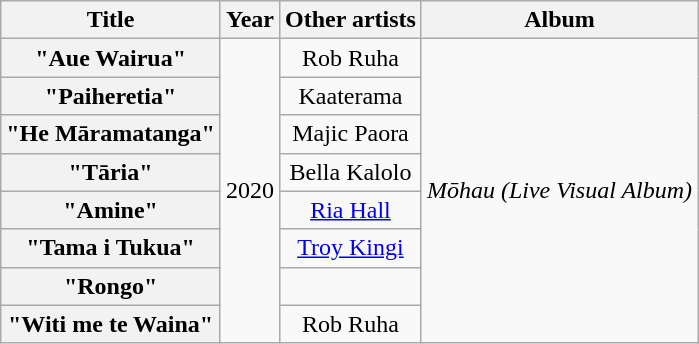<table class="wikitable sortable plainrowheaders" style="text-align: center;">
<tr>
<th scope="col">Title</th>
<th scope="col">Year</th>
<th scope="col">Other artists</th>
<th scope="col">Album</th>
</tr>
<tr>
<th scope="row">"Aue Wairua"</th>
<td rowspan="8">2020</td>
<td>Rob Ruha</td>
<td rowspan="8"><em>Mōhau (Live Visual Album)</em></td>
</tr>
<tr>
<th scope="row">"Paiheretia"</th>
<td>Kaaterama</td>
</tr>
<tr>
<th scope="row">"He Māramatanga"</th>
<td>Majic Paora</td>
</tr>
<tr>
<th scope="row">"Tāria"</th>
<td>Bella Kalolo</td>
</tr>
<tr>
<th scope="row">"Amine"</th>
<td><a href='#'>Ria Hall</a></td>
</tr>
<tr>
<th scope="row">"Tama i Tukua"</th>
<td><a href='#'>Troy Kingi</a></td>
</tr>
<tr>
<th scope="row">"Rongo"</th>
<td></td>
</tr>
<tr>
<th scope="row">"Witi me te Waina"</th>
<td>Rob Ruha</td>
</tr>
</table>
